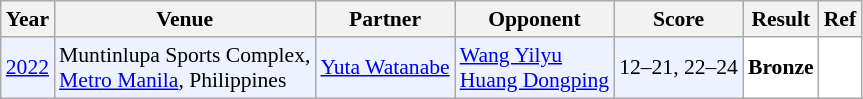<table class="sortable wikitable" style="font-size: 90%;">
<tr>
<th>Year</th>
<th>Venue</th>
<th>Partner</th>
<th>Opponent</th>
<th>Score</th>
<th>Result</th>
<th>Ref</th>
</tr>
<tr style="background:#ECF2FF">
<td align="center"><a href='#'>2022</a></td>
<td align="left">Muntinlupa Sports Complex,<br><a href='#'>Metro Manila</a>, Philippines</td>
<td align="left"> <a href='#'>Yuta Watanabe</a></td>
<td align="left"> <a href='#'>Wang Yilyu</a><br> <a href='#'>Huang Dongping</a></td>
<td align="left">12–21, 22–24</td>
<td style="text-align:left; background:white"> <strong>Bronze</strong></td>
<td style="text-align:center; background:white"></td>
</tr>
</table>
